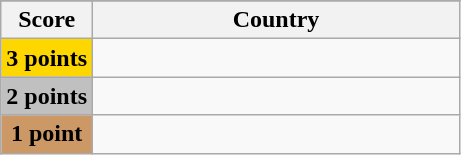<table class="wikitable">
<tr>
</tr>
<tr>
<th scope="col" width="20%">Score</th>
<th scope="col">Country</th>
</tr>
<tr>
<th scope="row" style="background:gold">3 points</th>
<td></td>
</tr>
<tr>
<th scope="row" style="background:silver">2 points</th>
<td></td>
</tr>
<tr>
<th scope="row" style="background:#CC9966">1 point</th>
<td></td>
</tr>
</table>
